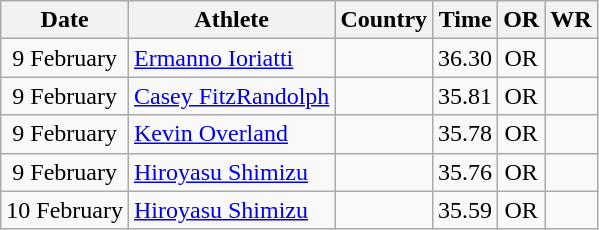<table class="wikitable" style="text-align:center">
<tr>
<th>Date</th>
<th>Athlete</th>
<th>Country</th>
<th>Time</th>
<th>OR</th>
<th>WR</th>
</tr>
<tr>
<td>9 February</td>
<td align=left><a href='#'>Ermanno Ioriatti</a></td>
<td align=left></td>
<td>36.30</td>
<td>OR</td>
<td></td>
</tr>
<tr>
<td>9 February</td>
<td align=left><a href='#'>Casey FitzRandolph</a></td>
<td align=left></td>
<td>35.81</td>
<td>OR</td>
<td></td>
</tr>
<tr>
<td>9 February</td>
<td align=left><a href='#'>Kevin Overland</a></td>
<td align=left></td>
<td>35.78</td>
<td>OR</td>
<td></td>
</tr>
<tr>
<td>9 February</td>
<td align=left><a href='#'>Hiroyasu Shimizu</a></td>
<td align=left></td>
<td>35.76</td>
<td>OR</td>
<td></td>
</tr>
<tr>
<td>10 February</td>
<td align=left><a href='#'>Hiroyasu Shimizu</a></td>
<td align=left></td>
<td>35.59</td>
<td>OR</td>
<td></td>
</tr>
</table>
